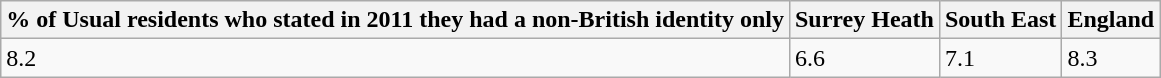<table class="wikitable">
<tr>
<th>% of Usual residents who stated in 2011 they had a non-British identity only</th>
<th>Surrey Heath</th>
<th>South East</th>
<th>England</th>
</tr>
<tr>
<td>8.2</td>
<td>6.6</td>
<td>7.1</td>
<td>8.3</td>
</tr>
</table>
